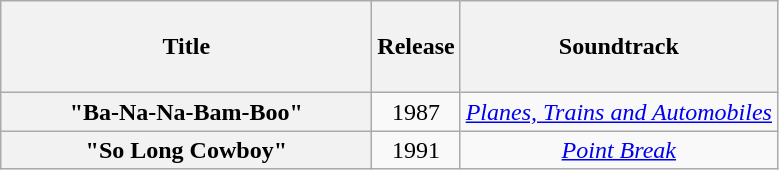<table class="wikitable plainrowheaders" style="text-align:center;">
<tr>
<th scope="col" style="width:15em;"><br>Title<br><br></th>
<th scope="col">Release</th>
<th scope="col">Soundtrack</th>
</tr>
<tr>
<th scope="row">"Ba-Na-Na-Bam-Boo"</th>
<td>1987</td>
<td><em><a href='#'>Planes, Trains and Automobiles</a></em></td>
</tr>
<tr>
<th scope="row">"So Long Cowboy"</th>
<td>1991</td>
<td><em><a href='#'>Point Break</a></em></td>
</tr>
</table>
